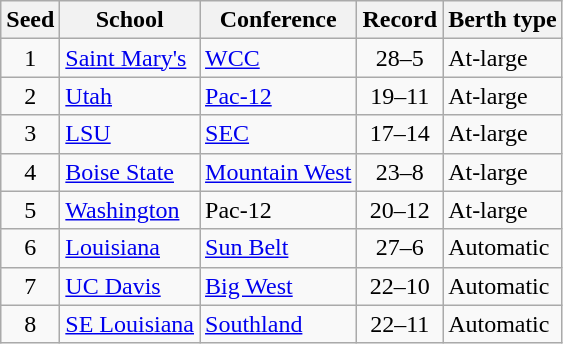<table class="wikitable sortable">
<tr>
<th>Seed</th>
<th>School</th>
<th>Conference</th>
<th>Record</th>
<th>Berth type</th>
</tr>
<tr>
<td align=center>1</td>
<td><a href='#'>Saint Mary's</a></td>
<td><a href='#'>WCC</a></td>
<td align=center>28–5</td>
<td>At-large</td>
</tr>
<tr>
<td align=center>2</td>
<td><a href='#'>Utah</a></td>
<td><a href='#'>Pac-12</a></td>
<td align=center>19–11</td>
<td>At-large</td>
</tr>
<tr>
<td align=center>3</td>
<td><a href='#'>LSU</a></td>
<td><a href='#'>SEC</a></td>
<td align=center>17–14</td>
<td>At-large</td>
</tr>
<tr>
<td align=center>4</td>
<td><a href='#'>Boise State</a></td>
<td><a href='#'>Mountain West</a></td>
<td align=center>23–8</td>
<td>At-large</td>
</tr>
<tr>
<td align=center>5</td>
<td><a href='#'>Washington</a></td>
<td>Pac-12</td>
<td align=center>20–12</td>
<td>At-large</td>
</tr>
<tr>
<td align=center>6</td>
<td><a href='#'>Louisiana</a></td>
<td><a href='#'>Sun Belt</a></td>
<td align=center>27–6</td>
<td>Automatic</td>
</tr>
<tr>
<td align=center>7</td>
<td><a href='#'>UC Davis</a></td>
<td><a href='#'>Big West</a></td>
<td align=center>22–10</td>
<td>Automatic</td>
</tr>
<tr>
<td align=center>8</td>
<td><a href='#'>SE Louisiana</a></td>
<td><a href='#'>Southland</a></td>
<td align=center>22–11</td>
<td>Automatic</td>
</tr>
</table>
